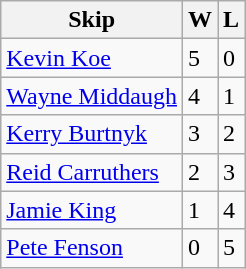<table class="wikitable">
<tr>
<th>Skip</th>
<th>W</th>
<th>L</th>
</tr>
<tr>
<td> <a href='#'>Kevin Koe</a></td>
<td>5</td>
<td>0</td>
</tr>
<tr>
<td> <a href='#'>Wayne Middaugh</a></td>
<td>4</td>
<td>1</td>
</tr>
<tr>
<td> <a href='#'>Kerry Burtnyk</a></td>
<td>3</td>
<td>2</td>
</tr>
<tr>
<td> <a href='#'>Reid Carruthers</a></td>
<td>2</td>
<td>3</td>
</tr>
<tr>
<td> <a href='#'>Jamie King</a></td>
<td>1</td>
<td>4</td>
</tr>
<tr>
<td> <a href='#'>Pete Fenson</a></td>
<td>0</td>
<td>5</td>
</tr>
</table>
